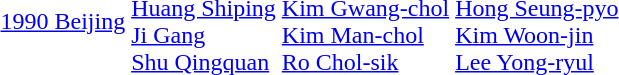<table>
<tr>
<td><a href='#'>1990 Beijing</a></td>
<td><br><a href='#'>Huang Shiping</a><br><a href='#'>Ji Gang</a><br><a href='#'>Shu Qingquan</a></td>
<td><br><a href='#'>Kim Gwang-chol</a><br><a href='#'>Kim Man-chol</a><br><a href='#'>Ro Chol-sik</a></td>
<td><br><a href='#'>Hong Seung-pyo</a><br><a href='#'>Kim Woon-jin</a><br><a href='#'>Lee Yong-ryul</a></td>
</tr>
</table>
